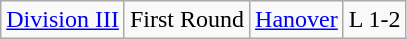<table class="wikitable">
<tr>
<td rowspan="2"><a href='#'>Division III</a></td>
<td>First Round</td>
<td><a href='#'>Hanover</a></td>
<td>L 1-2</td>
</tr>
</table>
